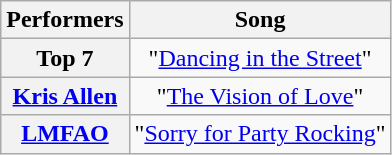<table class="wikitable" style="text-align:center;">
<tr>
<th scope="col">Performers</th>
<th scope="col">Song</th>
</tr>
<tr>
<th scope="row">Top 7</th>
<td>"<a href='#'>Dancing in the Street</a>"</td>
</tr>
<tr>
<th scope="row"><a href='#'>Kris Allen</a></th>
<td>"<a href='#'>The Vision of Love</a>"</td>
</tr>
<tr>
<th scope="row"><a href='#'>LMFAO</a></th>
<td>"<a href='#'>Sorry for Party Rocking</a>"</td>
</tr>
</table>
